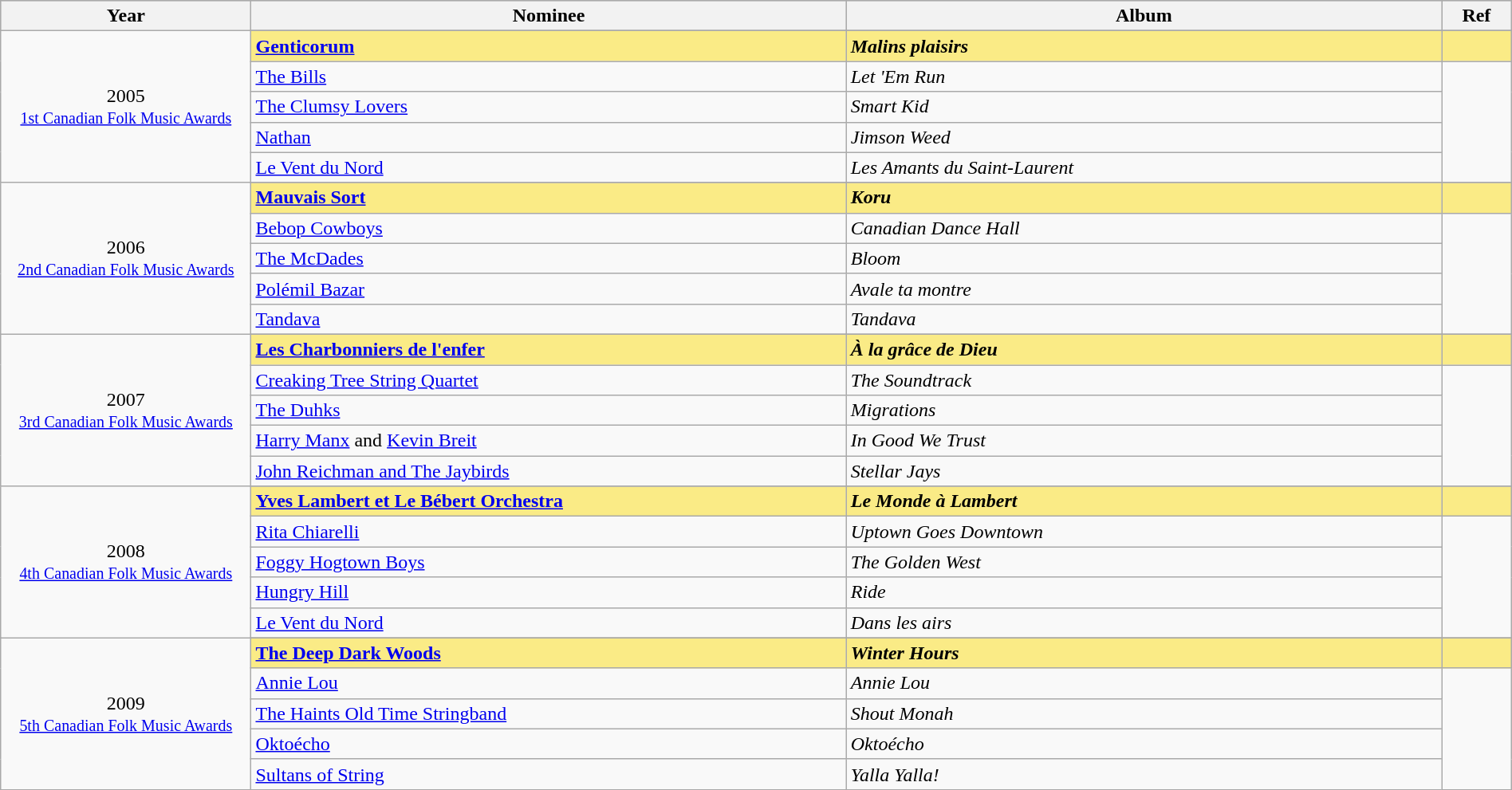<table class="wikitable" style="width:100%;">
<tr style="background:#bebebe;">
<th style="width:8%;">Year</th>
<th style="width:19%;">Nominee</th>
<th style="width:19%;">Album</th>
<th style="width:2%;">Ref</th>
</tr>
<tr>
<td rowspan="6" align="center">2005 <br> <small><a href='#'>1st Canadian Folk Music Awards</a></small></td>
</tr>
<tr style="background:#FAEB86;">
<td><strong><a href='#'>Genticorum</a></strong></td>
<td><strong><em>Malins plaisirs</em></strong></td>
<td></td>
</tr>
<tr>
<td><a href='#'>The Bills</a></td>
<td><em>Let 'Em Run</em></td>
<td rowspan=4></td>
</tr>
<tr>
<td><a href='#'>The Clumsy Lovers</a></td>
<td><em>Smart Kid</em></td>
</tr>
<tr>
<td><a href='#'>Nathan</a></td>
<td><em>Jimson Weed</em></td>
</tr>
<tr>
<td><a href='#'>Le Vent du Nord</a></td>
<td><em>Les Amants du Saint-Laurent</em></td>
</tr>
<tr>
<td rowspan="6" align="center">2006 <br> <small><a href='#'>2nd Canadian Folk Music Awards</a></small></td>
</tr>
<tr style="background:#FAEB86;">
<td><strong><a href='#'>Mauvais Sort</a></strong></td>
<td><strong><em>Koru</em></strong></td>
<td></td>
</tr>
<tr>
<td><a href='#'>Bebop Cowboys</a></td>
<td><em>Canadian Dance Hall</em></td>
<td rowspan=4></td>
</tr>
<tr>
<td><a href='#'>The McDades</a></td>
<td><em>Bloom</em></td>
</tr>
<tr>
<td><a href='#'>Polémil Bazar</a></td>
<td><em>Avale ta montre</em></td>
</tr>
<tr>
<td><a href='#'>Tandava</a></td>
<td><em>Tandava</em></td>
</tr>
<tr>
<td rowspan="6" align="center">2007 <br> <small><a href='#'>3rd Canadian Folk Music Awards</a></small></td>
</tr>
<tr style="background:#FAEB86;">
<td><strong><a href='#'>Les Charbonniers de l'enfer</a></strong></td>
<td><strong><em>À la grâce de Dieu</em></strong></td>
<td></td>
</tr>
<tr>
<td><a href='#'>Creaking Tree String Quartet</a></td>
<td><em>The Soundtrack</em></td>
<td rowspan=4></td>
</tr>
<tr>
<td><a href='#'>The Duhks</a></td>
<td><em>Migrations</em></td>
</tr>
<tr>
<td><a href='#'>Harry Manx</a> and <a href='#'>Kevin Breit</a></td>
<td><em>In Good We Trust</em></td>
</tr>
<tr>
<td><a href='#'>John Reichman and The Jaybirds</a></td>
<td><em>Stellar Jays</em></td>
</tr>
<tr>
<td rowspan="6" align="center">2008 <br> <small><a href='#'>4th Canadian Folk Music Awards</a></small></td>
</tr>
<tr style="background:#FAEB86;">
<td><strong><a href='#'>Yves Lambert et Le Bébert Orchestra</a></strong></td>
<td><strong><em>Le Monde à Lambert</em></strong></td>
<td></td>
</tr>
<tr>
<td><a href='#'>Rita Chiarelli</a></td>
<td><em>Uptown Goes Downtown</em></td>
<td rowspan=4></td>
</tr>
<tr>
<td><a href='#'>Foggy Hogtown Boys</a></td>
<td><em>The Golden West</em></td>
</tr>
<tr>
<td><a href='#'>Hungry Hill</a></td>
<td><em>Ride</em></td>
</tr>
<tr>
<td><a href='#'>Le Vent du Nord</a></td>
<td><em>Dans les airs</em></td>
</tr>
<tr>
<td rowspan="6" align="center">2009 <br> <small><a href='#'>5th Canadian Folk Music Awards</a></small></td>
</tr>
<tr style="background:#FAEB86;">
<td><strong><a href='#'>The Deep Dark Woods</a></strong></td>
<td><strong><em>Winter Hours</em></strong></td>
<td></td>
</tr>
<tr>
<td><a href='#'>Annie Lou</a></td>
<td><em>Annie Lou</em></td>
<td rowspan=4></td>
</tr>
<tr>
<td><a href='#'>The Haints Old Time Stringband</a></td>
<td><em>Shout Monah</em></td>
</tr>
<tr>
<td><a href='#'>Oktoécho</a></td>
<td><em>Oktoécho</em></td>
</tr>
<tr>
<td><a href='#'>Sultans of String</a></td>
<td><em>Yalla Yalla!</em></td>
</tr>
</table>
